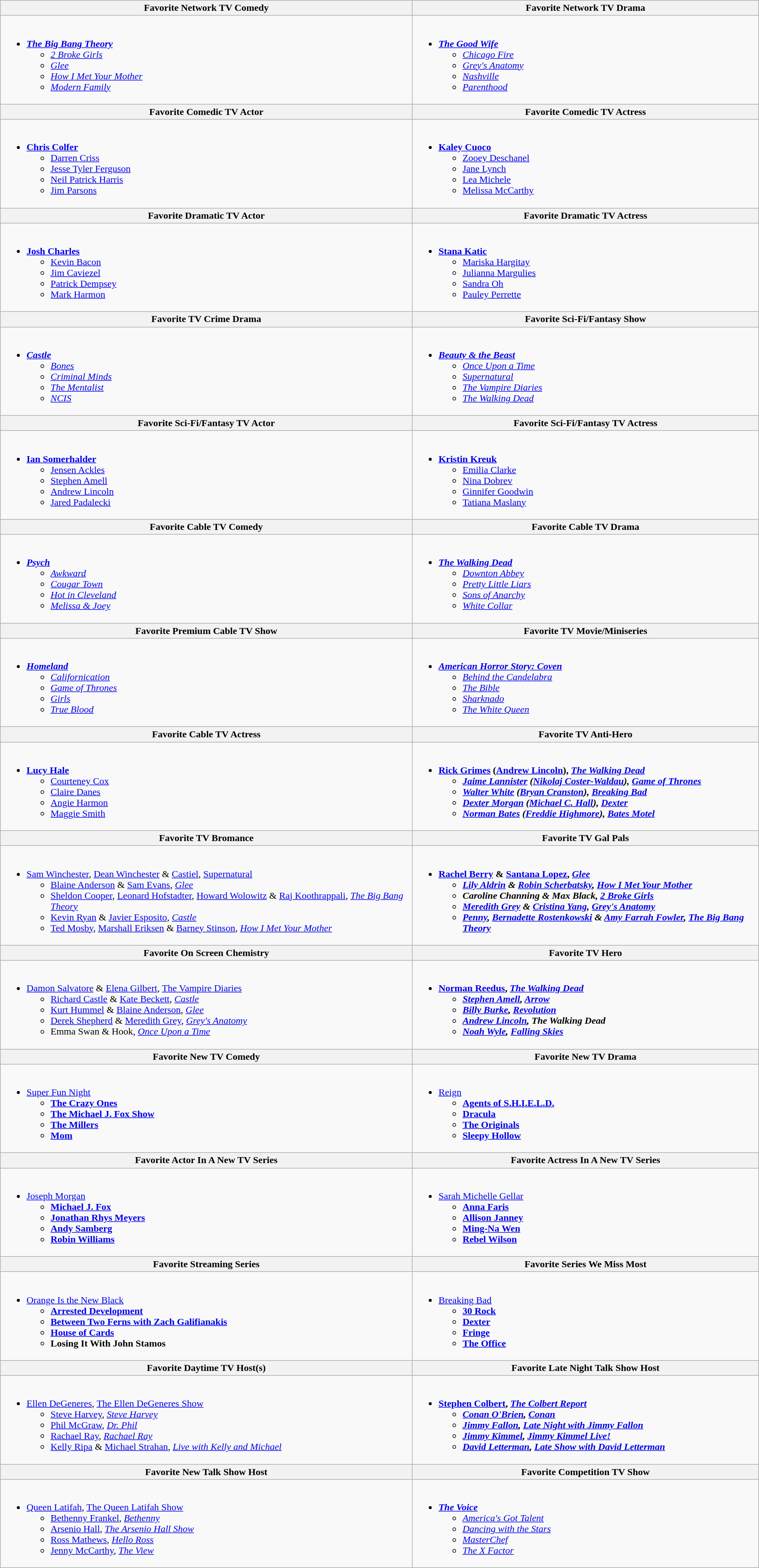<table class="wikitable" style="width:100%;">
<tr>
<th>Favorite Network TV Comedy</th>
<th>Favorite Network TV Drama</th>
</tr>
<tr>
<td valign="top"><br><ul><li><strong><em><a href='#'>The Big Bang Theory</a></em></strong><ul><li><em><a href='#'>2 Broke Girls</a></em></li><li><em><a href='#'>Glee</a></em></li><li><em><a href='#'>How I Met Your Mother</a></em></li><li><em><a href='#'>Modern Family</a></em></li></ul></li></ul></td>
<td valign="top"><br><ul><li><strong><em><a href='#'>The Good Wife</a></em></strong><ul><li><em><a href='#'>Chicago Fire</a></em></li><li><em><a href='#'>Grey's Anatomy</a></em></li><li><em><a href='#'>Nashville</a></em></li><li><em><a href='#'>Parenthood</a></em></li></ul></li></ul></td>
</tr>
<tr>
<th>Favorite Comedic TV Actor</th>
<th>Favorite Comedic TV Actress</th>
</tr>
<tr>
<td valign="top"><br><ul><li><strong><a href='#'>Chris Colfer</a></strong><ul><li><a href='#'>Darren Criss</a></li><li><a href='#'>Jesse Tyler Ferguson</a></li><li><a href='#'>Neil Patrick Harris</a></li><li><a href='#'>Jim Parsons</a></li></ul></li></ul></td>
<td valign="top"><br><ul><li><strong><a href='#'>Kaley Cuoco</a></strong><ul><li><a href='#'>Zooey Deschanel</a></li><li><a href='#'>Jane Lynch</a></li><li><a href='#'>Lea Michele</a></li><li><a href='#'>Melissa McCarthy</a></li></ul></li></ul></td>
</tr>
<tr>
<th>Favorite Dramatic TV Actor</th>
<th>Favorite Dramatic TV Actress</th>
</tr>
<tr>
<td valign="top"><br><ul><li><strong><a href='#'>Josh Charles</a></strong><ul><li><a href='#'>Kevin Bacon</a></li><li><a href='#'>Jim Caviezel</a></li><li><a href='#'>Patrick Dempsey</a></li><li><a href='#'>Mark Harmon</a></li></ul></li></ul></td>
<td valign="top"><br><ul><li><strong><a href='#'>Stana Katic</a></strong><ul><li><a href='#'>Mariska Hargitay</a></li><li><a href='#'>Julianna Margulies</a></li><li><a href='#'>Sandra Oh</a></li><li><a href='#'>Pauley Perrette</a></li></ul></li></ul></td>
</tr>
<tr>
<th>Favorite TV Crime Drama</th>
<th>Favorite Sci-Fi/Fantasy Show</th>
</tr>
<tr>
<td valign="top"><br><ul><li><strong><em><a href='#'>Castle</a></em></strong><ul><li><em><a href='#'>Bones</a></em></li><li><em><a href='#'>Criminal Minds</a></em></li><li><em><a href='#'>The Mentalist</a></em></li><li><em><a href='#'>NCIS</a></em></li></ul></li></ul></td>
<td valign="top"><br><ul><li><strong><em><a href='#'>Beauty & the Beast</a></em></strong><ul><li><em><a href='#'>Once Upon a Time</a></em></li><li><em><a href='#'>Supernatural</a></em></li><li><em><a href='#'>The Vampire Diaries</a></em></li><li><em><a href='#'>The Walking Dead</a></em></li></ul></li></ul></td>
</tr>
<tr>
<th>Favorite Sci-Fi/Fantasy TV Actor</th>
<th>Favorite Sci-Fi/Fantasy TV Actress</th>
</tr>
<tr>
<td valign="top"><br><ul><li><strong><a href='#'>Ian Somerhalder</a></strong><ul><li><a href='#'>Jensen Ackles</a></li><li><a href='#'>Stephen Amell</a></li><li><a href='#'>Andrew Lincoln</a></li><li><a href='#'>Jared Padalecki</a></li></ul></li></ul></td>
<td valign="top"><br><ul><li><strong><a href='#'>Kristin Kreuk</a></strong><ul><li><a href='#'>Emilia Clarke</a></li><li><a href='#'>Nina Dobrev</a></li><li><a href='#'>Ginnifer Goodwin</a></li><li><a href='#'>Tatiana Maslany</a></li></ul></li></ul></td>
</tr>
<tr>
<th>Favorite Cable TV Comedy</th>
<th>Favorite Cable TV Drama</th>
</tr>
<tr>
<td valign="top"><br><ul><li><strong><em><a href='#'>Psych</a></em></strong><ul><li><em><a href='#'>Awkward</a></em></li><li><em><a href='#'>Cougar Town</a></em></li><li><em><a href='#'>Hot in Cleveland</a></em></li><li><em><a href='#'>Melissa & Joey</a></em></li></ul></li></ul></td>
<td valign="top"><br><ul><li><strong><em><a href='#'>The Walking Dead</a></em></strong><ul><li><em><a href='#'>Downton Abbey</a></em></li><li><em><a href='#'>Pretty Little Liars</a></em></li><li><em><a href='#'>Sons of Anarchy</a></em></li><li><em><a href='#'>White Collar</a></em></li></ul></li></ul></td>
</tr>
<tr>
<th>Favorite Premium Cable TV Show</th>
<th>Favorite TV Movie/Miniseries</th>
</tr>
<tr>
<td valign="top"><br><ul><li><strong><em><a href='#'>Homeland</a></em></strong><ul><li><em><a href='#'>Californication</a></em></li><li><em><a href='#'>Game of Thrones</a></em></li><li><em><a href='#'>Girls</a></em></li><li><em><a href='#'>True Blood</a></em></li></ul></li></ul></td>
<td valign="top"><br><ul><li><strong><em><a href='#'>American Horror Story: Coven</a></em></strong><ul><li><em><a href='#'>Behind the Candelabra</a></em></li><li><em><a href='#'>The Bible</a></em></li><li><em><a href='#'>Sharknado</a></em></li><li><em><a href='#'>The White Queen</a></em></li></ul></li></ul></td>
</tr>
<tr>
<th>Favorite Cable TV Actress</th>
<th>Favorite TV Anti-Hero</th>
</tr>
<tr>
<td valign="top"><br><ul><li><strong><a href='#'>Lucy Hale</a></strong><ul><li><a href='#'>Courteney Cox</a></li><li><a href='#'>Claire Danes</a></li><li><a href='#'>Angie Harmon</a></li><li><a href='#'>Maggie Smith</a></li></ul></li></ul></td>
<td valign="top"><br><ul><li><strong><a href='#'>Rick Grimes</a> (<a href='#'>Andrew Lincoln</a>), <em><a href='#'>The Walking Dead</a><strong><em><ul><li><a href='#'>Jaime Lannister</a> (<a href='#'>Nikolaj Coster-Waldau</a>), </em><a href='#'>Game of Thrones</a><em></li><li><a href='#'>Walter White</a> (<a href='#'>Bryan Cranston</a>), </em><a href='#'>Breaking Bad</a><em></li><li><a href='#'>Dexter Morgan</a> (<a href='#'>Michael C. Hall</a>), </em><a href='#'>Dexter</a><em></li><li><a href='#'>Norman Bates</a> (<a href='#'>Freddie Highmore</a>), </em><a href='#'>Bates Motel</a><em></li></ul></li></ul></td>
</tr>
<tr>
<th>Favorite TV Bromance</th>
<th>Favorite TV Gal Pals</th>
</tr>
<tr>
<td valign="top"><br><ul><li></strong><a href='#'>Sam Winchester</a>, <a href='#'>Dean Winchester</a> & <a href='#'>Castiel</a>, </em><a href='#'>Supernatural</a></em></strong><ul><li><a href='#'>Blaine Anderson</a> & <a href='#'>Sam Evans</a>, <em><a href='#'>Glee</a></em></li><li><a href='#'>Sheldon Cooper</a>, <a href='#'>Leonard Hofstadter</a>, <a href='#'>Howard Wolowitz</a> & <a href='#'>Raj Koothrappali</a>, <em><a href='#'>The Big Bang Theory</a></em></li><li><a href='#'>Kevin Ryan</a> & <a href='#'>Javier Esposito</a>, <em><a href='#'>Castle</a></em></li><li><a href='#'>Ted Mosby</a>, <a href='#'>Marshall Eriksen</a> & <a href='#'>Barney Stinson</a>, <em><a href='#'>How I Met Your Mother</a></em></li></ul></li></ul></td>
<td valign="top"><br><ul><li><strong><a href='#'>Rachel Berry</a> & <a href='#'>Santana Lopez</a>, <em><a href='#'>Glee</a><strong><em><ul><li><a href='#'>Lily Aldrin</a> & <a href='#'>Robin Scherbatsky</a>, </em><a href='#'>How I Met Your Mother</a><em></li><li>Caroline Channing & Max Black, </em><a href='#'>2 Broke Girls</a><em></li><li><a href='#'>Meredith Grey</a> & <a href='#'>Cristina Yang</a>, </em><a href='#'>Grey's Anatomy</a><em></li><li><a href='#'>Penny</a>, <a href='#'>Bernadette Rostenkowski</a> & <a href='#'>Amy Farrah Fowler</a>, </em><a href='#'>The Big Bang Theory</a><em></li></ul></li></ul></td>
</tr>
<tr>
<th>Favorite On Screen Chemistry</th>
<th>Favorite TV Hero</th>
</tr>
<tr>
<td valign="top"><br><ul><li></strong><a href='#'>Damon Salvatore</a> & <a href='#'>Elena Gilbert</a>, </em><a href='#'>The Vampire Diaries</a></em></strong><ul><li><a href='#'>Richard Castle</a> & <a href='#'>Kate Beckett</a>, <em><a href='#'>Castle</a></em></li><li><a href='#'>Kurt Hummel</a> & <a href='#'>Blaine Anderson</a>, <em><a href='#'>Glee</a></em></li><li><a href='#'>Derek Shepherd</a> & <a href='#'>Meredith Grey</a>, <em><a href='#'>Grey's Anatomy</a></em></li><li>Emma Swan & Hook, <em><a href='#'>Once Upon a Time</a></em></li></ul></li></ul></td>
<td valign="top"><br><ul><li><strong><a href='#'>Norman Reedus</a>, <em><a href='#'>The Walking Dead</a><strong><em><ul><li><a href='#'>Stephen Amell</a>, </em><a href='#'>Arrow</a><em></li><li><a href='#'>Billy Burke</a>, </em><a href='#'>Revolution</a><em></li><li><a href='#'>Andrew Lincoln</a>, </em>The Walking Dead<em></li><li><a href='#'>Noah Wyle</a>, </em><a href='#'>Falling Skies</a><em></li></ul></li></ul></td>
</tr>
<tr>
<th>Favorite New TV Comedy</th>
<th>Favorite New TV Drama</th>
</tr>
<tr>
<td valign="top"><br><ul><li></em></strong><a href='#'>Super Fun Night</a><strong><em><ul><li></em><a href='#'>The Crazy Ones</a><em></li><li></em><a href='#'>The Michael J. Fox Show</a><em></li><li></em><a href='#'>The Millers</a><em></li><li></em><a href='#'>Mom</a><em></li></ul></li></ul></td>
<td valign="top"><br><ul><li></em></strong><a href='#'>Reign</a><strong><em><ul><li></em><a href='#'>Agents of S.H.I.E.L.D.</a><em></li><li></em><a href='#'>Dracula</a><em></li><li></em><a href='#'>The Originals</a><em></li><li></em><a href='#'>Sleepy Hollow</a><em></li></ul></li></ul></td>
</tr>
<tr>
<th>Favorite Actor In A New TV Series</th>
<th>Favorite Actress In A New TV Series</th>
</tr>
<tr>
<td valign="top"><br><ul><li></strong><a href='#'>Joseph Morgan</a><strong><ul><li><a href='#'>Michael J. Fox</a></li><li><a href='#'>Jonathan Rhys Meyers</a></li><li><a href='#'>Andy Samberg</a></li><li><a href='#'>Robin Williams</a></li></ul></li></ul></td>
<td valign="top"><br><ul><li></strong><a href='#'>Sarah Michelle Gellar</a><strong><ul><li><a href='#'>Anna Faris</a></li><li><a href='#'>Allison Janney</a></li><li><a href='#'>Ming-Na Wen</a></li><li><a href='#'>Rebel Wilson</a></li></ul></li></ul></td>
</tr>
<tr>
<th>Favorite Streaming Series</th>
<th>Favorite Series We Miss Most</th>
</tr>
<tr>
<td valign="top"><br><ul><li></em></strong><a href='#'>Orange Is the New Black</a><strong><em><ul><li></em><a href='#'>Arrested Development</a><em></li><li></em><a href='#'>Between Two Ferns with Zach Galifianakis</a><em></li><li></em><a href='#'>House of Cards</a><em></li><li></em>Losing It With John Stamos<em></li></ul></li></ul></td>
<td valign="top"><br><ul><li></em></strong><a href='#'>Breaking Bad</a><strong><em><ul><li></em><a href='#'>30 Rock</a><em></li><li></em><a href='#'>Dexter</a><em></li><li></em><a href='#'>Fringe</a><em></li><li></em><a href='#'>The Office</a><em></li></ul></li></ul></td>
</tr>
<tr>
<th>Favorite Daytime TV Host(s)</th>
<th>Favorite Late Night Talk Show Host</th>
</tr>
<tr>
<td valign="top"><br><ul><li></strong><a href='#'>Ellen DeGeneres</a>, </em><a href='#'>The Ellen DeGeneres Show</a></em></strong><ul><li><a href='#'>Steve Harvey</a>, <em><a href='#'>Steve Harvey</a></em></li><li><a href='#'>Phil McGraw</a>, <em><a href='#'>Dr. Phil</a></em></li><li><a href='#'>Rachael Ray</a>, <em><a href='#'>Rachael Ray</a></em></li><li><a href='#'>Kelly Ripa</a> & <a href='#'>Michael Strahan</a>, <em><a href='#'>Live with Kelly and Michael</a></em></li></ul></li></ul></td>
<td valign="top"><br><ul><li><strong><a href='#'>Stephen Colbert</a>, <em><a href='#'>The Colbert Report</a><strong><em><ul><li><a href='#'>Conan O'Brien</a>, </em><a href='#'>Conan</a><em></li><li><a href='#'>Jimmy Fallon</a>, </em><a href='#'>Late Night with Jimmy Fallon</a><em></li><li><a href='#'>Jimmy Kimmel</a>, </em><a href='#'>Jimmy Kimmel Live!</a><em></li><li><a href='#'>David Letterman</a>, </em><a href='#'>Late Show with David Letterman</a><em></li></ul></li></ul></td>
</tr>
<tr>
<th>Favorite New Talk Show Host</th>
<th>Favorite Competition TV Show</th>
</tr>
<tr>
<td valign="top"><br><ul><li></strong><a href='#'>Queen Latifah</a>, </em><a href='#'>The Queen Latifah Show</a></em></strong><ul><li><a href='#'>Bethenny Frankel</a>, <em><a href='#'>Bethenny</a></em></li><li><a href='#'>Arsenio Hall</a>, <em><a href='#'>The Arsenio Hall Show</a></em></li><li><a href='#'>Ross Mathews</a>, <em><a href='#'>Hello Ross</a></em></li><li><a href='#'>Jenny McCarthy</a>, <em><a href='#'>The View</a></em></li></ul></li></ul></td>
<td valign="top"><br><ul><li><strong><em><a href='#'>The Voice</a></em></strong><ul><li><em><a href='#'>America's Got Talent</a></em></li><li><em><a href='#'>Dancing with the Stars</a></em></li><li><em><a href='#'>MasterChef</a></em></li><li><em><a href='#'>The X Factor</a></em></li></ul></li></ul></td>
</tr>
</table>
